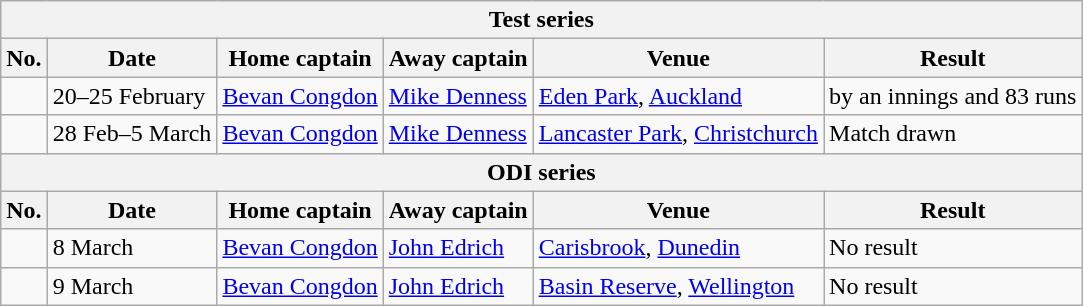<table class="wikitable">
<tr>
<th colspan="9">Test series</th>
</tr>
<tr>
<th>No.</th>
<th>Date</th>
<th>Home captain</th>
<th>Away captain</th>
<th>Venue</th>
<th>Result</th>
</tr>
<tr>
<td></td>
<td>20–25 February</td>
<td><a href='#'>Bevan Congdon</a></td>
<td><a href='#'>Mike Denness</a></td>
<td><a href='#'>Eden Park</a>, <a href='#'>Auckland</a></td>
<td> by an innings and 83 runs</td>
</tr>
<tr>
<td></td>
<td>28 Feb–5 March</td>
<td><a href='#'>Bevan Congdon</a></td>
<td><a href='#'>Mike Denness</a></td>
<td><a href='#'>Lancaster Park</a>, <a href='#'>Christchurch</a></td>
<td>Match drawn</td>
</tr>
<tr>
<th colspan="9">ODI series</th>
</tr>
<tr>
<th>No.</th>
<th>Date</th>
<th>Home captain</th>
<th>Away captain</th>
<th>Venue</th>
<th>Result</th>
</tr>
<tr>
<td></td>
<td>8 March</td>
<td><a href='#'>Bevan Congdon</a></td>
<td><a href='#'>John Edrich</a></td>
<td><a href='#'>Carisbrook</a>, <a href='#'>Dunedin</a></td>
<td>No result</td>
</tr>
<tr>
<td></td>
<td>9 March</td>
<td><a href='#'>Bevan Congdon</a></td>
<td><a href='#'>John Edrich</a></td>
<td><a href='#'>Basin Reserve</a>, <a href='#'>Wellington</a></td>
<td>No result</td>
</tr>
</table>
